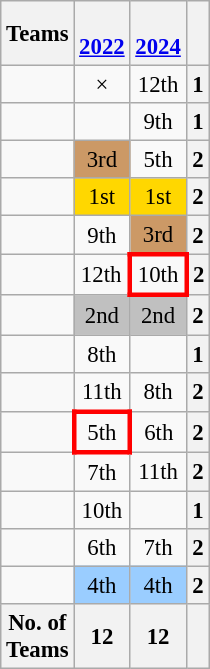<table class="wikitable" style="font-size:95%; text-align: center;">
<tr>
<th>Teams</th>
<th><br><a href='#'>2022</a></th>
<th><br><a href='#'>2024</a></th>
<th></th>
</tr>
<tr>
<td align="left"></td>
<td>×</td>
<td>12th</td>
<th>1</th>
</tr>
<tr>
<td align="left"></td>
<td></td>
<td>9th</td>
<th>1</th>
</tr>
<tr>
<td align="left"></td>
<td style="background:#cc9966;">3rd</td>
<td>5th</td>
<th>2</th>
</tr>
<tr>
<td align="left"></td>
<td style="background:gold;">1st</td>
<td style="background:gold;">1st</td>
<th>2</th>
</tr>
<tr>
<td align="left"></td>
<td>9th</td>
<td style="background:#cc9966;">3rd</td>
<th>2</th>
</tr>
<tr>
<td align="left"></td>
<td>12th</td>
<td style="border: 3px solid red">10th</td>
<th>2</th>
</tr>
<tr>
<td align="left"></td>
<td style="background:silver;">2nd</td>
<td style="background:silver;">2nd</td>
<th>2</th>
</tr>
<tr>
<td align="left"></td>
<td>8th</td>
<td></td>
<th>1</th>
</tr>
<tr>
<td align="left"></td>
<td>11th</td>
<td>8th</td>
<th>2</th>
</tr>
<tr>
<td align="left"></td>
<td style="border: 3px solid red">5th</td>
<td>6th</td>
<th>2</th>
</tr>
<tr>
<td align="left"></td>
<td>7th</td>
<td>11th</td>
<th>2</th>
</tr>
<tr>
<td align="left"></td>
<td>10th</td>
<td></td>
<th>1</th>
</tr>
<tr>
<td align="left"></td>
<td>6th</td>
<td>7th</td>
<th>2</th>
</tr>
<tr>
<td align="left"></td>
<td bgcolor="#9acdff">4th</td>
<td bgcolor="#9acdff">4th</td>
<th>2</th>
</tr>
<tr>
<th>No. of<br> Teams</th>
<th>12</th>
<th>12</th>
<th></th>
</tr>
</table>
